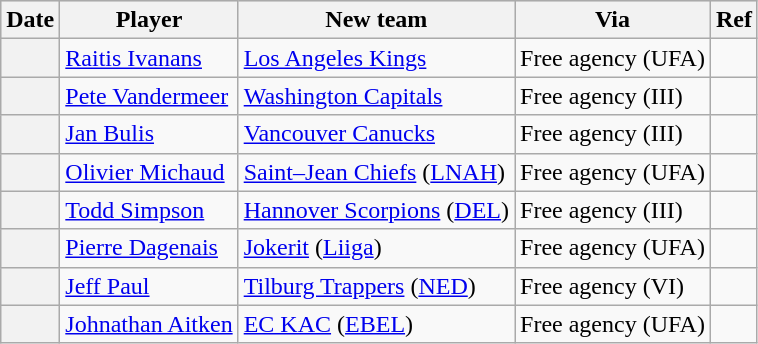<table class="wikitable plainrowheaders">
<tr style="background:#ddd; text-align:center;">
<th>Date</th>
<th>Player</th>
<th>New team</th>
<th>Via</th>
<th>Ref</th>
</tr>
<tr>
<th scope="row"></th>
<td><a href='#'>Raitis Ivanans</a></td>
<td><a href='#'>Los Angeles Kings</a></td>
<td>Free agency (UFA)</td>
<td></td>
</tr>
<tr>
<th scope="row"></th>
<td><a href='#'>Pete Vandermeer</a></td>
<td><a href='#'>Washington Capitals</a></td>
<td>Free agency (III)</td>
<td></td>
</tr>
<tr>
<th scope="row"></th>
<td><a href='#'>Jan Bulis</a></td>
<td><a href='#'>Vancouver Canucks</a></td>
<td>Free agency (III)</td>
<td></td>
</tr>
<tr>
<th scope="row"></th>
<td><a href='#'>Olivier Michaud</a></td>
<td><a href='#'>Saint–Jean Chiefs</a> (<a href='#'>LNAH</a>)</td>
<td>Free agency (UFA)</td>
<td></td>
</tr>
<tr>
<th scope="row"></th>
<td><a href='#'>Todd Simpson</a></td>
<td><a href='#'>Hannover Scorpions</a> (<a href='#'>DEL</a>)</td>
<td>Free agency (III)</td>
<td></td>
</tr>
<tr>
<th scope="row"></th>
<td><a href='#'>Pierre Dagenais</a></td>
<td><a href='#'>Jokerit</a> (<a href='#'>Liiga</a>)</td>
<td>Free agency (UFA)</td>
<td></td>
</tr>
<tr>
<th scope="row"></th>
<td><a href='#'>Jeff Paul</a></td>
<td><a href='#'>Tilburg Trappers</a> (<a href='#'>NED</a>)</td>
<td>Free agency (VI)</td>
<td></td>
</tr>
<tr>
<th scope="row"></th>
<td><a href='#'>Johnathan Aitken</a></td>
<td><a href='#'>EC KAC</a> (<a href='#'>EBEL</a>)</td>
<td>Free agency (UFA)</td>
<td></td>
</tr>
</table>
